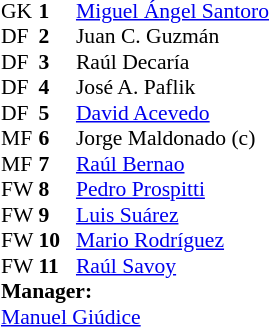<table cellspacing="0" cellpadding="0" style="font-size:90%; margin:0.2em auto;">
<tr>
<th width="25"></th>
<th width="25"></th>
</tr>
<tr>
<td>GK</td>
<td><strong>1</strong></td>
<td> <a href='#'>Miguel Ángel Santoro</a></td>
</tr>
<tr>
<td>DF</td>
<td><strong>2</strong></td>
<td> Juan C. Guzmán</td>
</tr>
<tr>
<td>DF</td>
<td><strong>3</strong></td>
<td> Raúl Decaría</td>
</tr>
<tr>
<td>DF</td>
<td><strong>4</strong></td>
<td> José A. Paflik</td>
</tr>
<tr>
<td>DF</td>
<td><strong>5</strong></td>
<td> <a href='#'>David Acevedo</a></td>
</tr>
<tr>
<td>MF</td>
<td><strong>6</strong></td>
<td> Jorge Maldonado (c)</td>
</tr>
<tr>
<td>MF</td>
<td><strong>7</strong></td>
<td> <a href='#'>Raúl Bernao</a></td>
</tr>
<tr>
<td>FW</td>
<td><strong>8</strong></td>
<td> <a href='#'>Pedro Prospitti</a></td>
</tr>
<tr>
<td>FW</td>
<td><strong>9</strong></td>
<td> <a href='#'>Luis Suárez</a></td>
</tr>
<tr>
<td>FW</td>
<td><strong>10</strong></td>
<td> <a href='#'>Mario Rodríguez</a></td>
</tr>
<tr>
<td>FW</td>
<td><strong>11</strong></td>
<td> <a href='#'>Raúl Savoy</a></td>
</tr>
<tr>
<td colspan=3><strong>Manager:</strong></td>
</tr>
<tr>
<td colspan=4> <a href='#'>Manuel Giúdice</a></td>
</tr>
</table>
